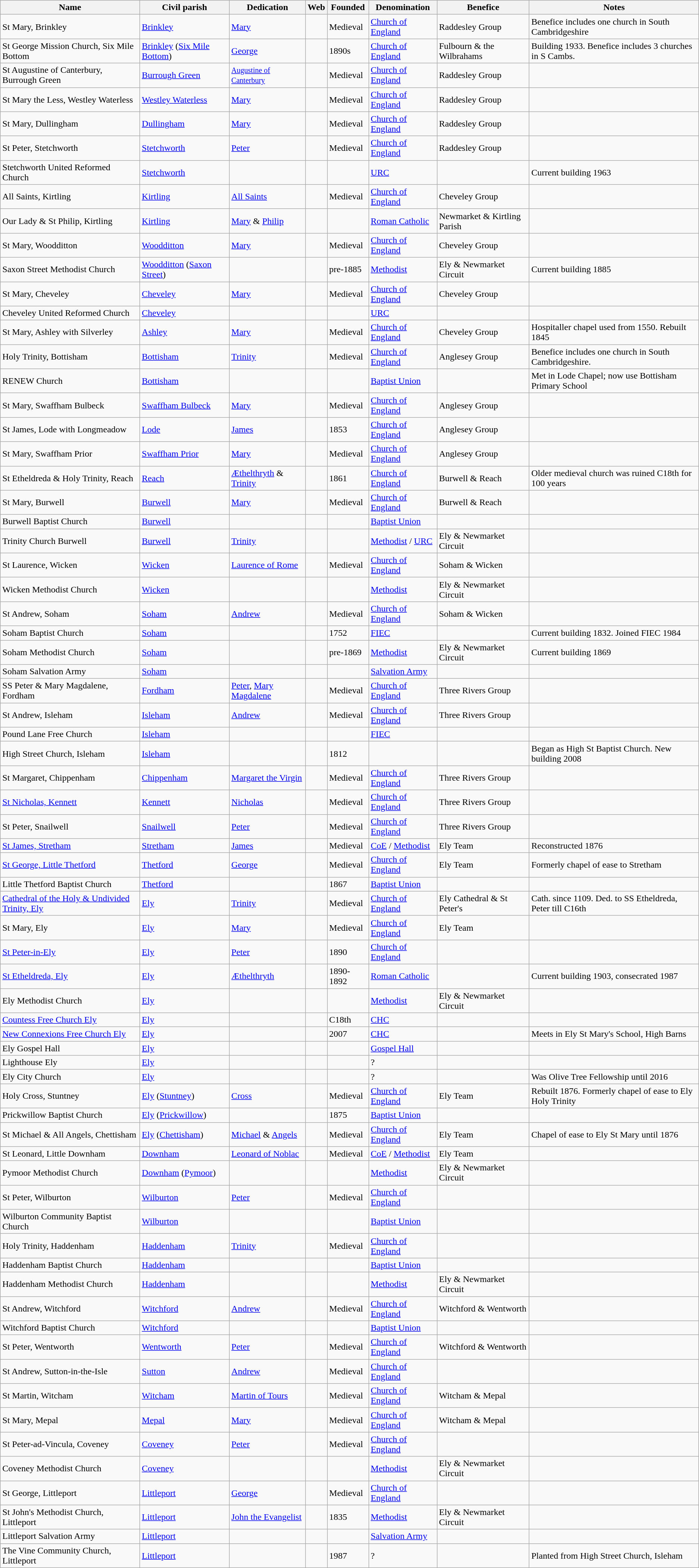<table class="wikitable sortable">
<tr>
<th scope="col">Name</th>
<th>Civil parish</th>
<th>Dedication</th>
<th>Web</th>
<th>Founded</th>
<th scope="col">Denomination</th>
<th>Benefice</th>
<th>Notes</th>
</tr>
<tr>
<td>St Mary, Brinkley</td>
<td><a href='#'>Brinkley</a></td>
<td><a href='#'>Mary</a></td>
<td></td>
<td>Medieval</td>
<td><a href='#'>Church of England</a></td>
<td>Raddesley Group</td>
<td>Benefice includes one church in South Cambridgeshire</td>
</tr>
<tr>
<td>St George Mission Church, Six Mile Bottom</td>
<td><a href='#'>Brinkley</a> (<a href='#'>Six Mile Bottom</a>)</td>
<td><a href='#'>George</a></td>
<td></td>
<td>1890s</td>
<td><a href='#'>Church of England</a></td>
<td>Fulbourn & the Wilbrahams</td>
<td>Building 1933. Benefice includes 3 churches in S Cambs.</td>
</tr>
<tr>
<td>St Augustine of Canterbury, Burrough Green</td>
<td><a href='#'>Burrough Green</a></td>
<td><a href='#'><small>Augustine of Canterbury</small></a></td>
<td></td>
<td>Medieval</td>
<td><a href='#'>Church of England</a></td>
<td>Raddesley Group</td>
<td></td>
</tr>
<tr>
<td>St Mary the Less, Westley Waterless</td>
<td><a href='#'>Westley Waterless</a></td>
<td><a href='#'>Mary</a></td>
<td></td>
<td>Medieval</td>
<td><a href='#'>Church of England</a></td>
<td>Raddesley Group</td>
<td></td>
</tr>
<tr>
<td>St Mary, Dullingham</td>
<td><a href='#'>Dullingham</a></td>
<td><a href='#'>Mary</a></td>
<td></td>
<td>Medieval</td>
<td><a href='#'>Church of England</a></td>
<td>Raddesley Group</td>
<td></td>
</tr>
<tr>
<td>St Peter, Stetchworth</td>
<td><a href='#'>Stetchworth</a></td>
<td><a href='#'>Peter</a></td>
<td></td>
<td>Medieval</td>
<td><a href='#'>Church of England</a></td>
<td>Raddesley Group</td>
<td></td>
</tr>
<tr>
<td>Stetchworth United Reformed Church</td>
<td><a href='#'>Stetchworth</a></td>
<td></td>
<td></td>
<td></td>
<td><a href='#'>URC</a></td>
<td></td>
<td>Current building 1963</td>
</tr>
<tr>
<td>All Saints, Kirtling</td>
<td><a href='#'>Kirtling</a></td>
<td><a href='#'>All Saints</a></td>
<td></td>
<td>Medieval</td>
<td><a href='#'>Church of England</a></td>
<td>Cheveley Group</td>
<td></td>
</tr>
<tr>
<td>Our Lady & St Philip, Kirtling</td>
<td><a href='#'>Kirtling</a></td>
<td><a href='#'>Mary</a> & <a href='#'>Philip</a></td>
<td></td>
<td></td>
<td><a href='#'>Roman Catholic</a></td>
<td>Newmarket & Kirtling Parish</td>
<td></td>
</tr>
<tr>
<td>St Mary, Woodditton</td>
<td><a href='#'>Woodditton</a></td>
<td><a href='#'>Mary</a></td>
<td></td>
<td>Medieval</td>
<td><a href='#'>Church of England</a></td>
<td>Cheveley Group</td>
<td></td>
</tr>
<tr>
<td>Saxon Street Methodist Church</td>
<td><a href='#'>Woodditton</a> (<a href='#'>Saxon Street</a>)</td>
<td></td>
<td></td>
<td>pre-1885</td>
<td><a href='#'>Methodist</a></td>
<td>Ely & Newmarket Circuit</td>
<td>Current building 1885</td>
</tr>
<tr>
<td>St Mary, Cheveley</td>
<td><a href='#'>Cheveley</a></td>
<td><a href='#'>Mary</a></td>
<td></td>
<td>Medieval</td>
<td><a href='#'>Church of England</a></td>
<td>Cheveley Group</td>
<td></td>
</tr>
<tr>
<td>Cheveley United Reformed Church</td>
<td><a href='#'>Cheveley</a></td>
<td></td>
<td></td>
<td></td>
<td><a href='#'>URC</a></td>
<td></td>
<td></td>
</tr>
<tr>
<td>St Mary, Ashley with Silverley</td>
<td><a href='#'>Ashley</a></td>
<td><a href='#'>Mary</a></td>
<td></td>
<td>Medieval</td>
<td><a href='#'>Church of England</a></td>
<td>Cheveley Group</td>
<td>Hospitaller chapel used from 1550. Rebuilt 1845</td>
</tr>
<tr>
<td>Holy Trinity, Bottisham</td>
<td><a href='#'>Bottisham</a></td>
<td><a href='#'>Trinity</a></td>
<td></td>
<td>Medieval</td>
<td><a href='#'>Church of England</a></td>
<td>Anglesey Group</td>
<td>Benefice includes one church in South Cambridgeshire.</td>
</tr>
<tr>
<td>RENEW Church</td>
<td><a href='#'>Bottisham</a></td>
<td></td>
<td></td>
<td></td>
<td><a href='#'>Baptist Union</a></td>
<td></td>
<td>Met in Lode Chapel; now use Bottisham Primary School</td>
</tr>
<tr>
<td>St Mary, Swaffham Bulbeck</td>
<td><a href='#'>Swaffham Bulbeck</a></td>
<td><a href='#'>Mary</a></td>
<td></td>
<td>Medieval</td>
<td><a href='#'>Church of England</a></td>
<td>Anglesey Group</td>
<td></td>
</tr>
<tr>
<td>St James, Lode with Longmeadow</td>
<td><a href='#'>Lode</a></td>
<td><a href='#'>James</a></td>
<td></td>
<td>1853</td>
<td><a href='#'>Church of England</a></td>
<td>Anglesey Group</td>
<td></td>
</tr>
<tr>
<td>St Mary, Swaffham Prior</td>
<td><a href='#'>Swaffham Prior</a></td>
<td><a href='#'>Mary</a></td>
<td></td>
<td>Medieval</td>
<td><a href='#'>Church of England</a></td>
<td>Anglesey Group</td>
<td></td>
</tr>
<tr>
<td>St Etheldreda & Holy Trinity, Reach</td>
<td><a href='#'>Reach</a></td>
<td><a href='#'>Æthelthryth</a> & <a href='#'>Trinity</a></td>
<td></td>
<td>1861</td>
<td><a href='#'>Church of England</a></td>
<td>Burwell & Reach</td>
<td>Older medieval church was ruined C18th for 100 years</td>
</tr>
<tr>
<td>St Mary, Burwell</td>
<td><a href='#'>Burwell</a></td>
<td><a href='#'>Mary</a></td>
<td></td>
<td>Medieval</td>
<td><a href='#'>Church of England</a></td>
<td>Burwell & Reach</td>
<td></td>
</tr>
<tr>
<td>Burwell Baptist Church</td>
<td><a href='#'>Burwell</a></td>
<td></td>
<td></td>
<td></td>
<td><a href='#'>Baptist Union</a></td>
<td></td>
<td></td>
</tr>
<tr>
<td>Trinity Church Burwell</td>
<td><a href='#'>Burwell</a></td>
<td><a href='#'>Trinity</a></td>
<td></td>
<td></td>
<td><a href='#'>Methodist</a> / <a href='#'>URC</a></td>
<td>Ely & Newmarket Circuit</td>
<td></td>
</tr>
<tr>
<td>St Laurence, Wicken</td>
<td><a href='#'>Wicken</a></td>
<td><a href='#'>Laurence of Rome</a></td>
<td></td>
<td>Medieval</td>
<td><a href='#'>Church of England</a></td>
<td>Soham & Wicken</td>
<td></td>
</tr>
<tr>
<td>Wicken Methodist Church</td>
<td><a href='#'>Wicken</a></td>
<td></td>
<td></td>
<td></td>
<td><a href='#'>Methodist</a></td>
<td>Ely & Newmarket Circuit</td>
<td></td>
</tr>
<tr>
<td>St Andrew, Soham</td>
<td><a href='#'>Soham</a></td>
<td><a href='#'>Andrew</a></td>
<td></td>
<td>Medieval</td>
<td><a href='#'>Church of England</a></td>
<td>Soham & Wicken</td>
<td></td>
</tr>
<tr>
<td>Soham Baptist Church</td>
<td><a href='#'>Soham</a></td>
<td></td>
<td></td>
<td>1752</td>
<td><a href='#'>FIEC</a></td>
<td></td>
<td>Current building 1832. Joined FIEC 1984</td>
</tr>
<tr>
<td>Soham Methodist Church</td>
<td><a href='#'>Soham</a></td>
<td></td>
<td></td>
<td>pre-1869</td>
<td><a href='#'>Methodist</a></td>
<td>Ely & Newmarket Circuit</td>
<td>Current building 1869</td>
</tr>
<tr>
<td>Soham Salvation Army</td>
<td><a href='#'>Soham</a></td>
<td></td>
<td></td>
<td></td>
<td><a href='#'>Salvation Army</a></td>
<td></td>
<td></td>
</tr>
<tr>
<td>SS Peter & Mary Magdalene, Fordham</td>
<td><a href='#'>Fordham</a></td>
<td><a href='#'>Peter</a>, <a href='#'>Mary Magdalene</a></td>
<td></td>
<td>Medieval</td>
<td><a href='#'>Church of England</a></td>
<td>Three Rivers Group</td>
<td></td>
</tr>
<tr>
<td>St Andrew, Isleham</td>
<td><a href='#'>Isleham</a></td>
<td><a href='#'>Andrew</a></td>
<td></td>
<td>Medieval</td>
<td><a href='#'>Church of England</a></td>
<td>Three Rivers Group</td>
<td></td>
</tr>
<tr>
<td>Pound Lane Free Church</td>
<td><a href='#'>Isleham</a></td>
<td></td>
<td></td>
<td></td>
<td><a href='#'>FIEC</a></td>
<td></td>
<td></td>
</tr>
<tr>
<td>High Street Church, Isleham</td>
<td><a href='#'>Isleham</a></td>
<td></td>
<td></td>
<td>1812</td>
<td></td>
<td></td>
<td>Began as High St Baptist Church. New building 2008</td>
</tr>
<tr>
<td>St Margaret, Chippenham</td>
<td><a href='#'>Chippenham</a></td>
<td><a href='#'>Margaret the Virgin</a></td>
<td></td>
<td>Medieval</td>
<td><a href='#'>Church of England</a></td>
<td>Three Rivers Group</td>
<td></td>
</tr>
<tr>
<td><a href='#'>St Nicholas, Kennett</a></td>
<td><a href='#'>Kennett</a></td>
<td><a href='#'>Nicholas</a></td>
<td></td>
<td>Medieval</td>
<td><a href='#'>Church of England</a></td>
<td>Three Rivers Group</td>
<td></td>
</tr>
<tr>
<td>St Peter, Snailwell</td>
<td><a href='#'>Snailwell</a></td>
<td><a href='#'>Peter</a></td>
<td></td>
<td>Medieval</td>
<td><a href='#'>Church of England</a></td>
<td>Three Rivers Group</td>
<td></td>
</tr>
<tr>
<td><a href='#'>St James, Stretham</a></td>
<td><a href='#'>Stretham</a></td>
<td><a href='#'>James</a></td>
<td></td>
<td>Medieval</td>
<td><a href='#'>CoE</a> / <a href='#'>Methodist</a></td>
<td>Ely Team</td>
<td>Reconstructed 1876</td>
</tr>
<tr>
<td><a href='#'>St George, Little Thetford</a></td>
<td><a href='#'>Thetford</a></td>
<td><a href='#'>George</a></td>
<td></td>
<td>Medieval</td>
<td><a href='#'>Church of England</a></td>
<td>Ely Team</td>
<td>Formerly chapel of ease to Stretham</td>
</tr>
<tr>
<td>Little Thetford Baptist Church</td>
<td><a href='#'>Thetford</a></td>
<td></td>
<td></td>
<td>1867</td>
<td><a href='#'>Baptist Union</a></td>
<td></td>
<td></td>
</tr>
<tr>
<td><a href='#'>Cathedral of the Holy & Undivided Trinity, Ely</a></td>
<td><a href='#'>Ely</a></td>
<td><a href='#'>Trinity</a></td>
<td></td>
<td>Medieval</td>
<td><a href='#'>Church of England</a></td>
<td>Ely Cathedral & St Peter's</td>
<td>Cath. since 1109. Ded. to SS Etheldreda, Peter till C16th</td>
</tr>
<tr>
<td>St Mary, Ely</td>
<td><a href='#'>Ely</a></td>
<td><a href='#'>Mary</a></td>
<td></td>
<td>Medieval</td>
<td><a href='#'>Church of England</a></td>
<td>Ely Team</td>
<td></td>
</tr>
<tr>
<td><a href='#'>St Peter-in-Ely</a></td>
<td><a href='#'>Ely</a></td>
<td><a href='#'>Peter</a></td>
<td></td>
<td>1890</td>
<td><a href='#'>Church of England</a></td>
<td></td>
<td></td>
</tr>
<tr>
<td><a href='#'>St Etheldreda, Ely</a></td>
<td><a href='#'>Ely</a></td>
<td><a href='#'>Æthelthryth</a></td>
<td></td>
<td>1890-1892</td>
<td><a href='#'>Roman Catholic</a></td>
<td></td>
<td>Current building 1903, consecrated 1987</td>
</tr>
<tr>
<td>Ely Methodist Church</td>
<td><a href='#'>Ely</a></td>
<td></td>
<td></td>
<td></td>
<td><a href='#'>Methodist</a></td>
<td>Ely & Newmarket Circuit</td>
<td></td>
</tr>
<tr>
<td><a href='#'>Countess Free Church Ely</a></td>
<td><a href='#'>Ely</a></td>
<td></td>
<td></td>
<td>C18th</td>
<td><a href='#'>CHC</a></td>
<td></td>
<td></td>
</tr>
<tr>
<td><a href='#'>New Connexions Free Church Ely</a></td>
<td><a href='#'>Ely</a></td>
<td></td>
<td></td>
<td>2007</td>
<td><a href='#'>CHC</a></td>
<td></td>
<td>Meets in Ely St Mary's School, High Barns</td>
</tr>
<tr>
<td>Ely Gospel Hall</td>
<td><a href='#'>Ely</a></td>
<td></td>
<td></td>
<td></td>
<td><a href='#'>Gospel Hall</a></td>
<td></td>
<td></td>
</tr>
<tr>
<td>Lighthouse Ely</td>
<td><a href='#'>Ely</a></td>
<td></td>
<td></td>
<td></td>
<td>?</td>
<td></td>
<td></td>
</tr>
<tr>
<td>Ely City Church</td>
<td><a href='#'>Ely</a></td>
<td></td>
<td></td>
<td></td>
<td>?</td>
<td></td>
<td>Was Olive Tree Fellowship until 2016</td>
</tr>
<tr>
<td>Holy Cross, Stuntney</td>
<td><a href='#'>Ely</a> (<a href='#'>Stuntney</a>)</td>
<td><a href='#'>Cross</a></td>
<td></td>
<td>Medieval</td>
<td><a href='#'>Church of England</a></td>
<td>Ely Team</td>
<td>Rebuilt 1876. Formerly chapel of ease to Ely Holy Trinity</td>
</tr>
<tr>
<td>Prickwillow Baptist Church</td>
<td><a href='#'>Ely</a> (<a href='#'>Prickwillow</a>)</td>
<td></td>
<td></td>
<td>1875</td>
<td><a href='#'>Baptist Union</a></td>
<td></td>
<td></td>
</tr>
<tr>
<td>St Michael & All Angels, Chettisham</td>
<td><a href='#'>Ely</a> (<a href='#'>Chettisham</a>)</td>
<td><a href='#'>Michael</a> & <a href='#'>Angels</a></td>
<td></td>
<td>Medieval</td>
<td><a href='#'>Church of England</a></td>
<td>Ely Team</td>
<td>Chapel of ease to Ely St Mary until 1876</td>
</tr>
<tr>
<td>St Leonard, Little Downham</td>
<td><a href='#'>Downham</a></td>
<td><a href='#'>Leonard of Noblac</a></td>
<td></td>
<td>Medieval</td>
<td><a href='#'>CoE</a> / <a href='#'>Methodist</a></td>
<td>Ely Team</td>
<td></td>
</tr>
<tr>
<td>Pymoor Methodist Church</td>
<td><a href='#'>Downham</a> (<a href='#'>Pymoor</a>)</td>
<td></td>
<td></td>
<td></td>
<td><a href='#'>Methodist</a></td>
<td>Ely & Newmarket Circuit</td>
<td></td>
</tr>
<tr>
<td>St Peter, Wilburton</td>
<td><a href='#'>Wilburton</a></td>
<td><a href='#'>Peter</a></td>
<td></td>
<td>Medieval</td>
<td><a href='#'>Church of England</a></td>
<td></td>
<td></td>
</tr>
<tr>
<td>Wilburton Community Baptist Church</td>
<td><a href='#'>Wilburton</a></td>
<td></td>
<td></td>
<td></td>
<td><a href='#'>Baptist Union</a></td>
<td></td>
<td></td>
</tr>
<tr>
<td>Holy Trinity, Haddenham</td>
<td><a href='#'>Haddenham</a></td>
<td><a href='#'>Trinity</a></td>
<td></td>
<td>Medieval</td>
<td><a href='#'>Church of England</a></td>
<td></td>
<td></td>
</tr>
<tr>
<td>Haddenham Baptist Church</td>
<td><a href='#'>Haddenham</a></td>
<td></td>
<td></td>
<td></td>
<td><a href='#'>Baptist Union</a></td>
<td></td>
<td></td>
</tr>
<tr>
<td>Haddenham Methodist Church</td>
<td><a href='#'>Haddenham</a></td>
<td></td>
<td></td>
<td></td>
<td><a href='#'>Methodist</a></td>
<td>Ely & Newmarket Circuit</td>
<td></td>
</tr>
<tr>
<td>St Andrew, Witchford</td>
<td><a href='#'>Witchford</a></td>
<td><a href='#'>Andrew</a></td>
<td></td>
<td>Medieval</td>
<td><a href='#'>Church of England</a></td>
<td>Witchford & Wentworth</td>
<td></td>
</tr>
<tr>
<td>Witchford Baptist Church</td>
<td><a href='#'>Witchford</a></td>
<td></td>
<td></td>
<td></td>
<td><a href='#'>Baptist Union</a></td>
<td></td>
<td></td>
</tr>
<tr>
<td>St Peter, Wentworth</td>
<td><a href='#'>Wentworth</a></td>
<td><a href='#'>Peter</a></td>
<td></td>
<td>Medieval</td>
<td><a href='#'>Church of England</a></td>
<td>Witchford & Wentworth</td>
<td></td>
</tr>
<tr>
<td>St Andrew, Sutton-in-the-Isle</td>
<td><a href='#'>Sutton</a></td>
<td><a href='#'>Andrew</a></td>
<td></td>
<td>Medieval</td>
<td><a href='#'>Church of England</a></td>
<td></td>
<td></td>
</tr>
<tr>
<td>St Martin, Witcham</td>
<td><a href='#'>Witcham</a></td>
<td><a href='#'>Martin of Tours</a></td>
<td></td>
<td>Medieval</td>
<td><a href='#'>Church of England</a></td>
<td>Witcham & Mepal</td>
<td></td>
</tr>
<tr>
<td>St Mary, Mepal</td>
<td><a href='#'>Mepal</a></td>
<td><a href='#'>Mary</a></td>
<td></td>
<td>Medieval</td>
<td><a href='#'>Church of England</a></td>
<td>Witcham & Mepal</td>
<td></td>
</tr>
<tr>
<td>St Peter-ad-Vincula, Coveney</td>
<td><a href='#'>Coveney</a></td>
<td><a href='#'>Peter</a></td>
<td></td>
<td>Medieval</td>
<td><a href='#'>Church of England</a></td>
<td></td>
<td></td>
</tr>
<tr>
<td>Coveney Methodist Church</td>
<td><a href='#'>Coveney</a></td>
<td></td>
<td></td>
<td></td>
<td><a href='#'>Methodist</a></td>
<td>Ely & Newmarket Circuit</td>
<td></td>
</tr>
<tr>
<td>St George, Littleport</td>
<td><a href='#'>Littleport</a></td>
<td><a href='#'>George</a></td>
<td></td>
<td>Medieval</td>
<td><a href='#'>Church of England</a></td>
<td></td>
<td></td>
</tr>
<tr>
<td>St John's Methodist Church, Littleport</td>
<td><a href='#'>Littleport</a></td>
<td><a href='#'>John the Evangelist</a></td>
<td></td>
<td>1835</td>
<td><a href='#'>Methodist</a></td>
<td>Ely & Newmarket Circuit</td>
<td></td>
</tr>
<tr>
<td>Littleport Salvation Army</td>
<td><a href='#'>Littleport</a></td>
<td></td>
<td></td>
<td></td>
<td><a href='#'>Salvation Army</a></td>
<td></td>
<td></td>
</tr>
<tr>
<td>The Vine Community Church, Littleport</td>
<td><a href='#'>Littleport</a></td>
<td></td>
<td></td>
<td>1987</td>
<td>?</td>
<td></td>
<td>Planted from High Street Church, Isleham</td>
</tr>
</table>
